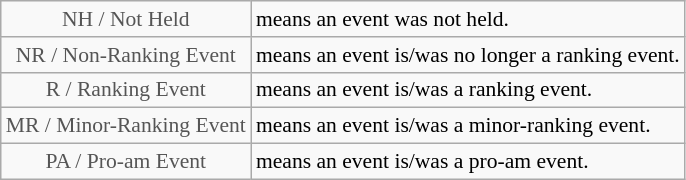<table class="wikitable" style="font-size:90%">
<tr>
<td style="text-align:center; color:#555555;" colspan="4">NH / Not Held</td>
<td>means an event was not held.</td>
</tr>
<tr>
<td style="text-align:center; color:#555555;" colspan="4">NR / Non-Ranking Event</td>
<td>means an event is/was no longer a ranking event.</td>
</tr>
<tr>
<td style="text-align:center; color:#555555;" colspan="4">R / Ranking Event</td>
<td>means an event is/was a ranking event.</td>
</tr>
<tr>
<td style="text-align:center; color:#555555;" colspan="4">MR / Minor-Ranking Event</td>
<td>means an event is/was a minor-ranking event.</td>
</tr>
<tr>
<td style="text-align:center; color:#555555;" colspan="4">PA / Pro-am Event</td>
<td>means an event is/was a pro-am event.</td>
</tr>
</table>
